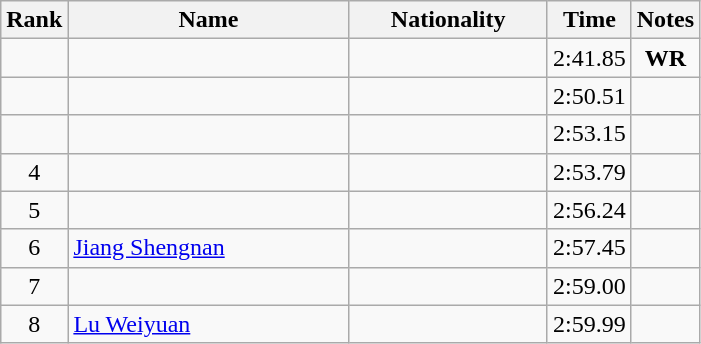<table class="wikitable sortable" style="text-align:center">
<tr>
<th>Rank</th>
<th style="width:180px">Name</th>
<th style="width:125px">Nationality</th>
<th>Time</th>
<th>Notes</th>
</tr>
<tr>
<td></td>
<td style="text-align:left;"></td>
<td style="text-align:left;"></td>
<td>2:41.85</td>
<td><strong>WR</strong></td>
</tr>
<tr>
<td></td>
<td style="text-align:left;"></td>
<td style="text-align:left;"></td>
<td>2:50.51</td>
<td></td>
</tr>
<tr>
<td></td>
<td style="text-align:left;"></td>
<td style="text-align:left;"></td>
<td>2:53.15</td>
<td></td>
</tr>
<tr>
<td>4</td>
<td style="text-align:left;"></td>
<td style="text-align:left;"></td>
<td>2:53.79</td>
<td></td>
</tr>
<tr>
<td>5</td>
<td style="text-align:left;"></td>
<td style="text-align:left;"></td>
<td>2:56.24</td>
<td></td>
</tr>
<tr>
<td>6</td>
<td style="text-align:left;"><a href='#'>Jiang Shengnan</a></td>
<td style="text-align:left;"></td>
<td>2:57.45</td>
<td></td>
</tr>
<tr>
<td>7</td>
<td style="text-align:left;"></td>
<td style="text-align:left;"></td>
<td>2:59.00</td>
<td></td>
</tr>
<tr>
<td>8</td>
<td style="text-align:left;"><a href='#'>Lu Weiyuan</a></td>
<td style="text-align:left;"></td>
<td>2:59.99</td>
<td></td>
</tr>
</table>
